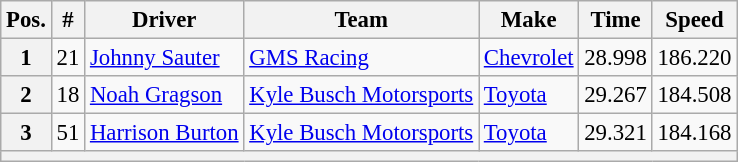<table class="wikitable" style="font-size:95%">
<tr>
<th>Pos.</th>
<th>#</th>
<th>Driver</th>
<th>Team</th>
<th>Make</th>
<th>Time</th>
<th>Speed</th>
</tr>
<tr>
<th>1</th>
<td>21</td>
<td><a href='#'>Johnny Sauter</a></td>
<td><a href='#'>GMS Racing</a></td>
<td><a href='#'>Chevrolet</a></td>
<td>28.998</td>
<td>186.220</td>
</tr>
<tr>
<th>2</th>
<td>18</td>
<td><a href='#'>Noah Gragson</a></td>
<td><a href='#'>Kyle Busch Motorsports</a></td>
<td><a href='#'>Toyota</a></td>
<td>29.267</td>
<td>184.508</td>
</tr>
<tr>
<th>3</th>
<td>51</td>
<td><a href='#'>Harrison Burton</a></td>
<td><a href='#'>Kyle Busch Motorsports</a></td>
<td><a href='#'>Toyota</a></td>
<td>29.321</td>
<td>184.168</td>
</tr>
<tr>
<th colspan="7"></th>
</tr>
</table>
